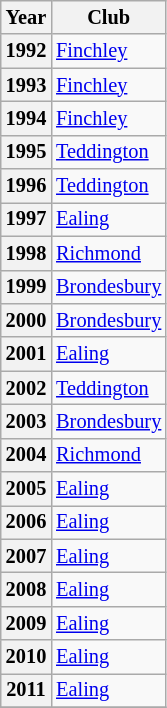<table class="wikitable" style="font-size:85%">
<tr>
<th>Year</th>
<th>Club</th>
</tr>
<tr>
<th scope="row">1992</th>
<td><a href='#'>Finchley</a></td>
</tr>
<tr>
<th scope="row">1993</th>
<td><a href='#'>Finchley</a></td>
</tr>
<tr>
<th scope="row">1994</th>
<td><a href='#'>Finchley</a></td>
</tr>
<tr>
<th scope="row">1995</th>
<td><a href='#'>Teddington</a></td>
</tr>
<tr>
<th scope="row">1996</th>
<td><a href='#'>Teddington</a></td>
</tr>
<tr>
<th scope="row">1997</th>
<td><a href='#'>Ealing</a></td>
</tr>
<tr>
<th scope="row">1998</th>
<td><a href='#'>Richmond</a></td>
</tr>
<tr>
<th scope="row">1999</th>
<td><a href='#'>Brondesbury</a></td>
</tr>
<tr>
<th scope="row">2000</th>
<td><a href='#'>Brondesbury</a></td>
</tr>
<tr>
<th scope="row">2001</th>
<td><a href='#'>Ealing</a></td>
</tr>
<tr>
<th scope="row">2002</th>
<td><a href='#'>Teddington</a></td>
</tr>
<tr>
<th scope="row">2003</th>
<td><a href='#'>Brondesbury</a></td>
</tr>
<tr>
<th scope="row">2004</th>
<td><a href='#'>Richmond</a></td>
</tr>
<tr>
<th scope="row">2005</th>
<td><a href='#'>Ealing</a></td>
</tr>
<tr>
<th scope="row">2006</th>
<td><a href='#'>Ealing</a></td>
</tr>
<tr>
<th scope="row">2007</th>
<td><a href='#'>Ealing</a></td>
</tr>
<tr>
<th scope="row">2008</th>
<td><a href='#'>Ealing</a></td>
</tr>
<tr>
<th scope="row">2009</th>
<td><a href='#'>Ealing</a></td>
</tr>
<tr>
<th scope="row">2010</th>
<td><a href='#'>Ealing</a></td>
</tr>
<tr>
<th scope="row">2011</th>
<td><a href='#'>Ealing</a></td>
</tr>
<tr>
</tr>
</table>
